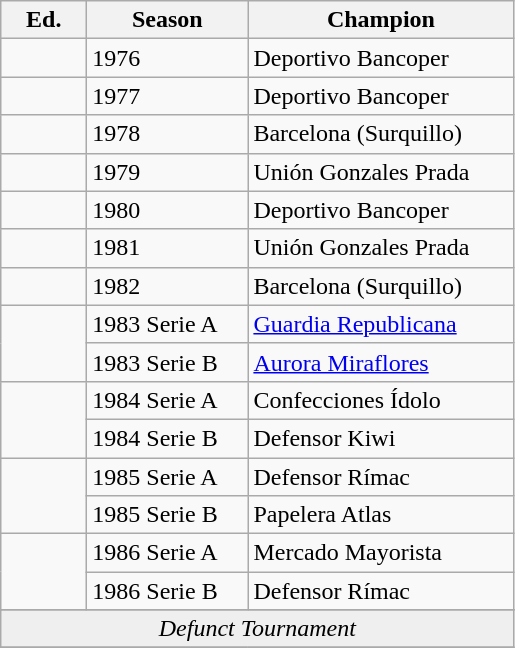<table class="wikitable sortable">
<tr>
<th width=px>Ed.</th>
<th width=100px>Season</th>
<th width=170px>Champion</th>
</tr>
<tr>
<td></td>
<td>1976</td>
<td>Deportivo Bancoper</td>
</tr>
<tr>
<td></td>
<td>1977</td>
<td>Deportivo Bancoper</td>
</tr>
<tr>
<td></td>
<td>1978</td>
<td>Barcelona (Surquillo)</td>
</tr>
<tr>
<td></td>
<td>1979</td>
<td>Unión Gonzales Prada</td>
</tr>
<tr>
<td></td>
<td>1980</td>
<td>Deportivo Bancoper</td>
</tr>
<tr>
<td></td>
<td>1981</td>
<td>Unión Gonzales Prada</td>
</tr>
<tr>
<td></td>
<td>1982</td>
<td>Barcelona (Surquillo)</td>
</tr>
<tr>
<td rowspan=2 width=50></td>
<td width=50>1983 Serie A</td>
<td><a href='#'>Guardia Republicana</a></td>
</tr>
<tr>
<td>1983 Serie B</td>
<td><a href='#'>Aurora Miraflores</a></td>
</tr>
<tr>
<td rowspan=2 width=50></td>
<td width=50>1984 Serie A</td>
<td>Confecciones Ídolo</td>
</tr>
<tr>
<td>1984 Serie B</td>
<td>Defensor Kiwi</td>
</tr>
<tr>
<td rowspan=2 width=50></td>
<td width=50>1985 Serie A</td>
<td>Defensor Rímac</td>
</tr>
<tr>
<td>1985 Serie B</td>
<td>Papelera Atlas</td>
</tr>
<tr>
<td rowspan=2 width=50></td>
<td width=50>1986 Serie A</td>
<td>Mercado Mayorista</td>
</tr>
<tr>
<td>1986 Serie B</td>
<td>Defensor Rímac</td>
</tr>
<tr>
</tr>
<tr bgcolor=#efefef>
<td colspan="3" style="text-align:center;"><em>Defunct Tournament</em></td>
</tr>
<tr>
</tr>
</table>
